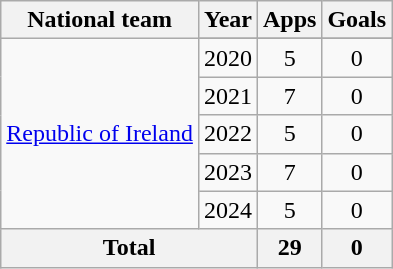<table class=wikitable style=text-align:center>
<tr>
<th>National team</th>
<th>Year</th>
<th>Apps</th>
<th>Goals</th>
</tr>
<tr>
<td rowspan="6"><a href='#'>Republic of Ireland</a></td>
</tr>
<tr>
<td>2020</td>
<td>5</td>
<td>0</td>
</tr>
<tr>
<td>2021</td>
<td>7</td>
<td>0</td>
</tr>
<tr>
<td>2022</td>
<td>5</td>
<td>0</td>
</tr>
<tr>
<td>2023</td>
<td>7</td>
<td>0</td>
</tr>
<tr>
<td>2024</td>
<td>5</td>
<td>0</td>
</tr>
<tr>
<th colspan="2">Total</th>
<th>29</th>
<th>0</th>
</tr>
</table>
